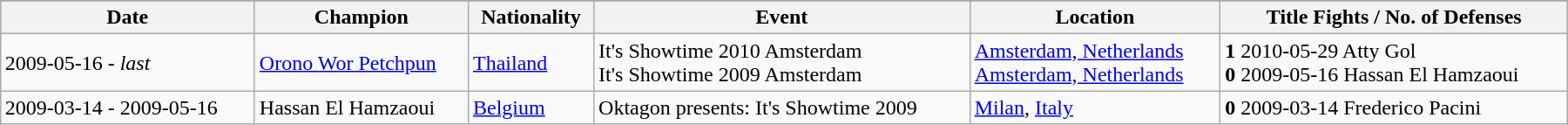<table class="wikitable" width=95% style="clear:both; margin:1.5em auto; text-align:center;">
<tr>
</tr>
<tr align="center"  bgcolor="#dddddd">
<th>Date</th>
<th>Champion</th>
<th>Nationality</th>
<th>Event</th>
<th>Location</th>
<th>Title Fights / No. of Defenses</th>
</tr>
<tr align="left"  bgcolor=>
<td>2009-05-16 - <em>last</em></td>
<td><a href='#'>Orono Wor Petchpun</a></td>
<td> <a href='#'>Thailand</a></td>
<td>It's Showtime 2010 Amsterdam <br> It's Showtime 2009 Amsterdam</td>
<td><a href='#'>Amsterdam, Netherlands</a> <br> <a href='#'>Amsterdam, Netherlands</a></td>
<td align=left><strong>1</strong> 2010-05-29  Atty Gol <br> <strong>0</strong> 2009-05-16  Hassan El Hamzaoui</td>
</tr>
<tr align="left"  bgcolor=>
<td>2009-03-14 - 2009-05-16</td>
<td>Hassan El Hamzaoui</td>
<td> <a href='#'>Belgium</a></td>
<td>Oktagon presents: It's Showtime 2009</td>
<td><a href='#'>Milan</a>, <a href='#'>Italy</a></td>
<td align=left><strong>0</strong> 2009-03-14  Frederico Pacini</td>
</tr>
</table>
